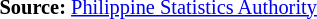<table style="font-size:85%;" '|>
<tr>
<td><br><p>
<strong>Source:</strong> <a href='#'>Philippine Statistics Authority</a>
</p></td>
</tr>
</table>
